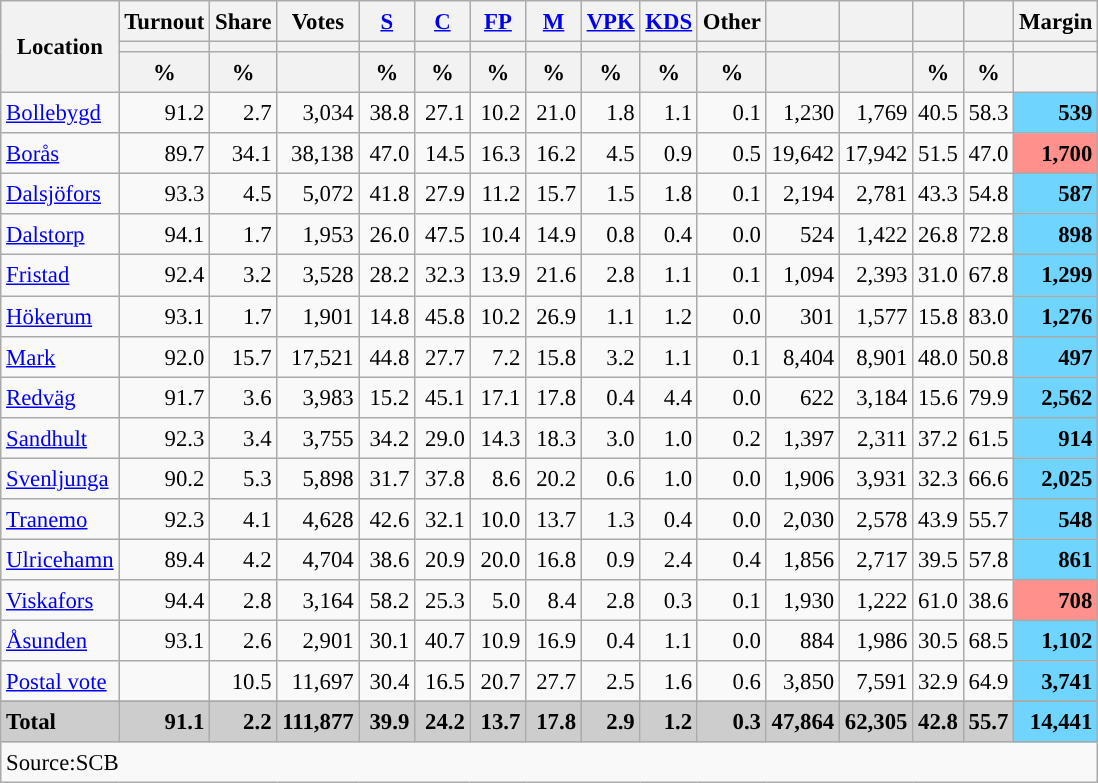<table class="wikitable sortable" style="text-align:right; font-size:95%; line-height:20px;">
<tr>
<th rowspan="3">Location</th>
<th>Turnout</th>
<th>Share</th>
<th>Votes</th>
<th width="30px" class="unsortable"><a href='#'>S</a></th>
<th width="30px" class="unsortable"><a href='#'>C</a></th>
<th width="30px" class="unsortable"><a href='#'>FP</a></th>
<th width="30px" class="unsortable"><a href='#'>M</a></th>
<th width="30px" class="unsortable"><a href='#'>VPK</a></th>
<th width="30px" class="unsortable"><a href='#'>KDS</a></th>
<th width="30px" class="unsortable">Other</th>
<th></th>
<th></th>
<th></th>
<th></th>
<th>Margin</th>
</tr>
<tr>
<th></th>
<th></th>
<th></th>
<th style="background:"></th>
<th style="background:"></th>
<th style="background:"></th>
<th style="background:"></th>
<th style="background:"></th>
<th style="background:"></th>
<th style="background:"></th>
<th style="background:"></th>
<th style="background:"></th>
<th style="background:"></th>
<th style="background:"></th>
<th></th>
</tr>
<tr>
<th data-sort-type="number">%</th>
<th data-sort-type="number">%</th>
<th></th>
<th data-sort-type="number">%</th>
<th data-sort-type="number">%</th>
<th data-sort-type="number">%</th>
<th data-sort-type="number">%</th>
<th data-sort-type="number">%</th>
<th data-sort-type="number">%</th>
<th data-sort-type="number">%</th>
<th data-sort-type="number"></th>
<th data-sort-type="number"></th>
<th data-sort-type="number">%</th>
<th data-sort-type="number">%</th>
<th data-sort-type="number"></th>
</tr>
<tr>
<td align=left><a href='#'>Bollebygd</a></td>
<td>91.2</td>
<td>2.7</td>
<td>3,034</td>
<td>38.8</td>
<td>27.1</td>
<td>10.2</td>
<td>21.0</td>
<td>1.8</td>
<td>1.1</td>
<td>0.1</td>
<td>1,230</td>
<td>1,769</td>
<td>40.5</td>
<td>58.3</td>
<td bgcolor=#6fd5fe><strong>539</strong></td>
</tr>
<tr>
<td align=left><a href='#'>Borås</a></td>
<td>89.7</td>
<td>34.1</td>
<td>38,138</td>
<td>47.0</td>
<td>14.5</td>
<td>16.3</td>
<td>16.2</td>
<td>4.5</td>
<td>0.9</td>
<td>0.5</td>
<td>19,642</td>
<td>17,942</td>
<td>51.5</td>
<td>47.0</td>
<td bgcolor=#ff908c><strong>1,700</strong></td>
</tr>
<tr>
<td align=left><a href='#'>Dalsjöfors</a></td>
<td>93.3</td>
<td>4.5</td>
<td>5,072</td>
<td>41.8</td>
<td>27.9</td>
<td>11.2</td>
<td>15.7</td>
<td>1.5</td>
<td>1.8</td>
<td>0.1</td>
<td>2,194</td>
<td>2,781</td>
<td>43.3</td>
<td>54.8</td>
<td bgcolor=#6fd5fe><strong>587</strong></td>
</tr>
<tr>
<td align=left><a href='#'>Dalstorp</a></td>
<td>94.1</td>
<td>1.7</td>
<td>1,953</td>
<td>26.0</td>
<td>47.5</td>
<td>10.4</td>
<td>14.9</td>
<td>0.8</td>
<td>0.4</td>
<td>0.0</td>
<td>524</td>
<td>1,422</td>
<td>26.8</td>
<td>72.8</td>
<td bgcolor=#6fd5fe><strong>898</strong></td>
</tr>
<tr>
<td align=left><a href='#'>Fristad</a></td>
<td>92.4</td>
<td>3.2</td>
<td>3,528</td>
<td>28.2</td>
<td>32.3</td>
<td>13.9</td>
<td>21.6</td>
<td>2.8</td>
<td>1.1</td>
<td>0.1</td>
<td>1,094</td>
<td>2,393</td>
<td>31.0</td>
<td>67.8</td>
<td bgcolor=#6fd5fe><strong>1,299</strong></td>
</tr>
<tr>
<td align=left><a href='#'>Hökerum</a></td>
<td>93.1</td>
<td>1.7</td>
<td>1,901</td>
<td>14.8</td>
<td>45.8</td>
<td>10.2</td>
<td>26.9</td>
<td>1.1</td>
<td>1.2</td>
<td>0.0</td>
<td>301</td>
<td>1,577</td>
<td>15.8</td>
<td>83.0</td>
<td bgcolor=#6fd5fe><strong>1,276</strong></td>
</tr>
<tr>
<td align=left><a href='#'>Mark</a></td>
<td>92.0</td>
<td>15.7</td>
<td>17,521</td>
<td>44.8</td>
<td>27.7</td>
<td>7.2</td>
<td>15.8</td>
<td>3.2</td>
<td>1.1</td>
<td>0.1</td>
<td>8,404</td>
<td>8,901</td>
<td>48.0</td>
<td>50.8</td>
<td bgcolor=#6fd5fe><strong>497</strong></td>
</tr>
<tr>
<td align=left><a href='#'>Redväg</a></td>
<td>91.7</td>
<td>3.6</td>
<td>3,983</td>
<td>15.2</td>
<td>45.1</td>
<td>17.1</td>
<td>17.8</td>
<td>0.4</td>
<td>4.4</td>
<td>0.0</td>
<td>622</td>
<td>3,184</td>
<td>15.6</td>
<td>79.9</td>
<td bgcolor=#6fd5fe><strong>2,562</strong></td>
</tr>
<tr>
<td align=left><a href='#'>Sandhult</a></td>
<td>92.3</td>
<td>3.4</td>
<td>3,755</td>
<td>34.2</td>
<td>29.0</td>
<td>14.3</td>
<td>18.3</td>
<td>3.0</td>
<td>1.0</td>
<td>0.2</td>
<td>1,397</td>
<td>2,311</td>
<td>37.2</td>
<td>61.5</td>
<td bgcolor=#6fd5fe><strong>914</strong></td>
</tr>
<tr>
<td align=left><a href='#'>Svenljunga</a></td>
<td>90.2</td>
<td>5.3</td>
<td>5,898</td>
<td>31.7</td>
<td>37.8</td>
<td>8.6</td>
<td>20.2</td>
<td>0.6</td>
<td>1.0</td>
<td>0.0</td>
<td>1,906</td>
<td>3,931</td>
<td>32.3</td>
<td>66.6</td>
<td bgcolor=#6fd5fe><strong>2,025</strong></td>
</tr>
<tr>
<td align=left><a href='#'>Tranemo</a></td>
<td>92.3</td>
<td>4.1</td>
<td>4,628</td>
<td>42.6</td>
<td>32.1</td>
<td>10.0</td>
<td>13.7</td>
<td>1.3</td>
<td>0.4</td>
<td>0.0</td>
<td>2,030</td>
<td>2,578</td>
<td>43.9</td>
<td>55.7</td>
<td bgcolor=#6fd5fe><strong>548</strong></td>
</tr>
<tr>
<td align=left><a href='#'>Ulricehamn</a></td>
<td>89.4</td>
<td>4.2</td>
<td>4,704</td>
<td>38.6</td>
<td>20.9</td>
<td>20.0</td>
<td>16.8</td>
<td>0.9</td>
<td>2.4</td>
<td>0.4</td>
<td>1,856</td>
<td>2,717</td>
<td>39.5</td>
<td>57.8</td>
<td bgcolor=#6fd5fe><strong>861</strong></td>
</tr>
<tr>
<td align=left><a href='#'>Viskafors</a></td>
<td>94.4</td>
<td>2.8</td>
<td>3,164</td>
<td>58.2</td>
<td>25.3</td>
<td>5.0</td>
<td>8.4</td>
<td>2.8</td>
<td>0.3</td>
<td>0.1</td>
<td>1,930</td>
<td>1,222</td>
<td>61.0</td>
<td>38.6</td>
<td bgcolor=#ff908c><strong>708</strong></td>
</tr>
<tr>
<td align=left><a href='#'>Åsunden</a></td>
<td>93.1</td>
<td>2.6</td>
<td>2,901</td>
<td>30.1</td>
<td>40.7</td>
<td>10.9</td>
<td>16.9</td>
<td>0.4</td>
<td>1.1</td>
<td>0.0</td>
<td>884</td>
<td>1,986</td>
<td>30.5</td>
<td>68.5</td>
<td bgcolor=#6fd5fe><strong>1,102</strong></td>
</tr>
<tr>
<td align=left><a href='#'>Postal vote</a></td>
<td></td>
<td>10.5</td>
<td>11,697</td>
<td>30.4</td>
<td>16.5</td>
<td>20.7</td>
<td>27.7</td>
<td>2.5</td>
<td>1.6</td>
<td>0.6</td>
<td>3,850</td>
<td>7,591</td>
<td>32.9</td>
<td>64.9</td>
<td bgcolor=#6fd5fe><strong>3,741</strong></td>
</tr>
<tr>
</tr>
<tr style="background:#CDCDCD;">
<td align=left><strong>Total</strong></td>
<td><strong>91.1</strong></td>
<td><strong>2.2</strong></td>
<td><strong>111,877</strong></td>
<td><strong>39.9</strong></td>
<td><strong>24.2</strong></td>
<td><strong>13.7</strong></td>
<td><strong>17.8</strong></td>
<td><strong>2.9</strong></td>
<td><strong>1.2</strong></td>
<td><strong>0.3</strong></td>
<td><strong>47,864</strong></td>
<td><strong>62,305</strong></td>
<td><strong>42.8</strong></td>
<td><strong>55.7</strong></td>
<td bgcolor=#6fd5fe><strong>14,441</strong></td>
</tr>
<tr>
<td align=left colspan=16>Source:SCB </td>
</tr>
</table>
